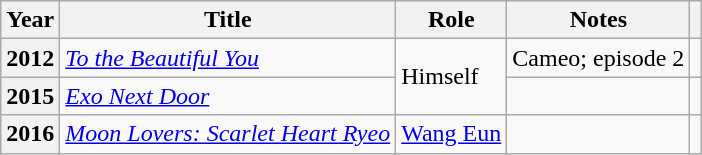<table class="wikitable plainrowheaders">
<tr>
<th scope="col">Year</th>
<th scope="col">Title</th>
<th scope="col">Role</th>
<th scope="col">Notes</th>
<th scope="col" class="unsortable"></th>
</tr>
<tr>
<th scope="row">2012</th>
<td><em><a href='#'>To the Beautiful You</a></em></td>
<td rowspan="2">Himself</td>
<td>Cameo; episode 2</td>
<td style="text-align:center"></td>
</tr>
<tr>
<th scope="row">2015</th>
<td><em><a href='#'>Exo Next Door</a></em></td>
<td></td>
<td style="text-align:center"></td>
</tr>
<tr>
<th scope="row">2016</th>
<td><em><a href='#'>Moon Lovers: Scarlet Heart Ryeo</a></em></td>
<td><a href='#'>Wang Eun</a></td>
<td></td>
<td style="text-align:center"></td>
</tr>
</table>
